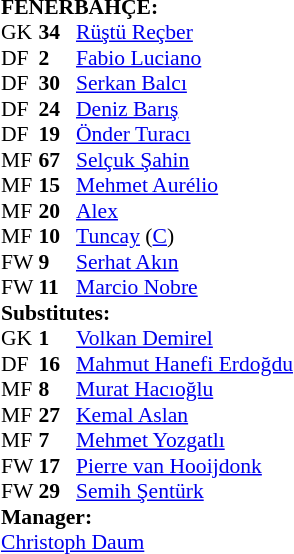<table style="font-size:90%" cellspacing="0" cellpadding="0" align=center>
<tr>
<td colspan=4><strong>FENERBAHÇE:</strong></td>
</tr>
<tr>
<th width=25></th>
<th width=25></th>
</tr>
<tr>
<td>GK</td>
<td><strong>34</strong></td>
<td> <a href='#'>Rüştü Reçber</a></td>
</tr>
<tr>
<td>DF</td>
<td><strong>2</strong></td>
<td> <a href='#'>Fabio Luciano</a></td>
<td></td>
</tr>
<tr>
<td>DF</td>
<td><strong>30</strong></td>
<td> <a href='#'>Serkan Balcı</a></td>
<td></td>
</tr>
<tr>
<td>DF</td>
<td><strong>24</strong></td>
<td> <a href='#'>Deniz Barış</a></td>
</tr>
<tr>
<td>DF</td>
<td><strong>19</strong></td>
<td> <a href='#'>Önder Turacı</a></td>
</tr>
<tr>
<td>MF</td>
<td><strong>67</strong></td>
<td> <a href='#'>Selçuk Şahin</a></td>
<td></td>
<td></td>
</tr>
<tr>
<td>MF</td>
<td><strong>15</strong></td>
<td> <a href='#'>Mehmet Aurélio</a></td>
</tr>
<tr>
<td>MF</td>
<td><strong>20</strong></td>
<td> <a href='#'>Alex</a></td>
<td></td>
</tr>
<tr>
<td>MF</td>
<td><strong>10</strong></td>
<td> <a href='#'>Tuncay</a> (<a href='#'>C</a>)</td>
</tr>
<tr>
<td>FW</td>
<td><strong>9</strong></td>
<td> <a href='#'>Serhat Akın</a></td>
<td></td>
<td></td>
</tr>
<tr>
<td>FW</td>
<td><strong>11</strong></td>
<td> <a href='#'>Marcio Nobre</a></td>
</tr>
<tr>
<td colspan=3><strong>Substitutes:</strong></td>
</tr>
<tr>
<td>GK</td>
<td><strong>1</strong></td>
<td> <a href='#'>Volkan Demirel</a></td>
</tr>
<tr>
<td>DF</td>
<td><strong>16</strong></td>
<td> <a href='#'>Mahmut Hanefi Erdoğdu</a></td>
</tr>
<tr>
<td>MF</td>
<td><strong>8</strong></td>
<td> <a href='#'>Murat Hacıoğlu</a></td>
</tr>
<tr>
<td>MF</td>
<td><strong>27</strong></td>
<td> <a href='#'>Kemal Aslan</a></td>
</tr>
<tr>
<td>MF</td>
<td><strong>7</strong></td>
<td> <a href='#'>Mehmet Yozgatlı</a></td>
<td></td>
<td></td>
</tr>
<tr>
<td>FW</td>
<td><strong>17</strong></td>
<td> <a href='#'>Pierre van Hooijdonk</a></td>
<td></td>
<td></td>
</tr>
<tr>
<td>FW</td>
<td><strong>29</strong></td>
<td> <a href='#'>Semih Şentürk</a></td>
</tr>
<tr>
<td colspan=3><strong>Manager:</strong></td>
</tr>
<tr>
<td colspan=4> <a href='#'>Christoph Daum</a></td>
</tr>
</table>
